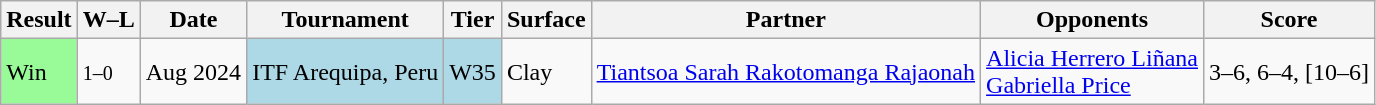<table class="sortable wikitable">
<tr>
<th>Result</th>
<th class="unsortable">W–L</th>
<th>Date</th>
<th>Tournament</th>
<th>Tier</th>
<th>Surface</th>
<th>Partner</th>
<th>Opponents</th>
<th class="unsortable">Score</th>
</tr>
<tr>
<td style="background:#98fb98;">Win</td>
<td><small>1–0</small></td>
<td>Aug 2024</td>
<td style="background:lightblue;">ITF Arequipa, Peru</td>
<td style="background:lightblue;">W35</td>
<td>Clay</td>
<td> <a href='#'>Tiantsoa Sarah Rakotomanga Rajaonah</a></td>
<td> <a href='#'>Alicia Herrero Liñana</a> <br>  <a href='#'>Gabriella Price</a></td>
<td>3–6, 6–4, [10–6]</td>
</tr>
</table>
